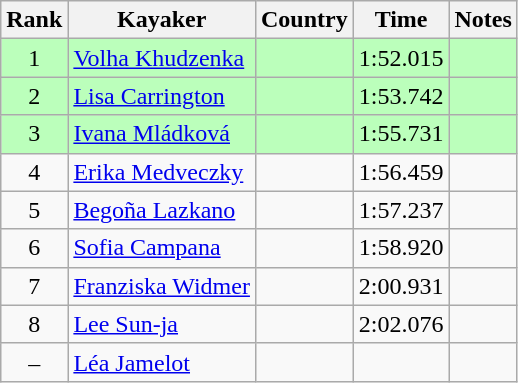<table class="wikitable" style="text-align:center">
<tr>
<th>Rank</th>
<th>Kayaker</th>
<th>Country</th>
<th>Time</th>
<th>Notes</th>
</tr>
<tr bgcolor=bbffbb>
<td>1</td>
<td align="left"><a href='#'>Volha Khudzenka</a></td>
<td align="left"></td>
<td>1:52.015</td>
<td></td>
</tr>
<tr bgcolor=bbffbb>
<td>2</td>
<td align="left"><a href='#'>Lisa Carrington</a></td>
<td align="left"></td>
<td>1:53.742</td>
<td></td>
</tr>
<tr bgcolor=bbffbb>
<td>3</td>
<td align="left"><a href='#'>Ivana Mládková</a></td>
<td align="left"></td>
<td>1:55.731</td>
<td></td>
</tr>
<tr>
<td>4</td>
<td align="left"><a href='#'>Erika Medveczky</a></td>
<td align="left"></td>
<td>1:56.459</td>
<td></td>
</tr>
<tr>
<td>5</td>
<td align="left"><a href='#'>Begoña Lazkano</a></td>
<td align="left"></td>
<td>1:57.237</td>
<td></td>
</tr>
<tr>
<td>6</td>
<td align="left"><a href='#'>Sofia Campana</a></td>
<td align="left"></td>
<td>1:58.920</td>
<td></td>
</tr>
<tr>
<td>7</td>
<td align="left"><a href='#'>Franziska Widmer</a></td>
<td align="left"></td>
<td>2:00.931</td>
<td></td>
</tr>
<tr>
<td>8</td>
<td align="left"><a href='#'>Lee Sun-ja</a></td>
<td align="left"></td>
<td>2:02.076</td>
<td></td>
</tr>
<tr>
<td>–</td>
<td align="left"><a href='#'>Léa Jamelot</a></td>
<td align="left"></td>
<td></td>
<td></td>
</tr>
</table>
